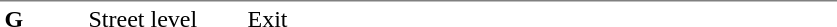<table table border=0 cellspacing=0 cellpadding=3>
<tr>
<td style="border-top:solid 1px gray;" width=50 valign=top><strong>G</strong></td>
<td style="border-top:solid 1px gray;" width=100 valign=top>Street level</td>
<td style="border-top:solid 1px gray;" width=390 valign=top>Exit</td>
</tr>
</table>
